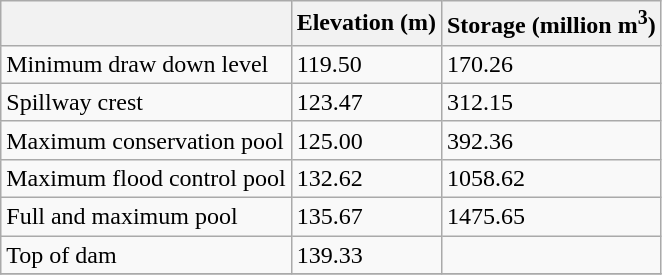<table class="wikitable">
<tr>
<th></th>
<th>Elevation (m)</th>
<th>Storage (million m<sup>3</sup>)</th>
</tr>
<tr>
<td>Minimum draw down level</td>
<td>119.50</td>
<td>170.26</td>
</tr>
<tr>
<td>Spillway crest</td>
<td>123.47</td>
<td>312.15</td>
</tr>
<tr>
<td>Maximum conservation pool</td>
<td>125.00</td>
<td>392.36</td>
</tr>
<tr>
<td>Maximum flood control pool</td>
<td>132.62</td>
<td>1058.62</td>
</tr>
<tr>
<td>Full and maximum pool</td>
<td>135.67</td>
<td>1475.65</td>
</tr>
<tr>
<td>Top of dam</td>
<td>139.33</td>
<td></td>
</tr>
<tr>
</tr>
</table>
